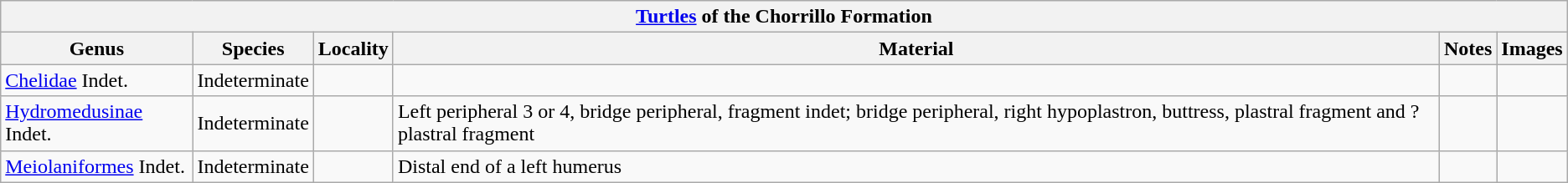<table class="wikitable" align="center">
<tr>
<th colspan="7" align="center"><a href='#'>Turtles</a> of the Chorrillo Formation</th>
</tr>
<tr>
<th>Genus</th>
<th>Species</th>
<th>Locality</th>
<th>Material</th>
<th>Notes</th>
<th>Images</th>
</tr>
<tr>
<td><a href='#'>Chelidae</a> Indet.</td>
<td>Indeterminate</td>
<td></td>
<td></td>
<td></td>
<td></td>
</tr>
<tr>
<td><a href='#'>Hydromedusinae</a> Indet.</td>
<td>Indeterminate</td>
<td></td>
<td>Left peripheral 3 or 4, bridge peripheral, fragment indet; bridge peripheral, right hypoplastron, buttress, plastral fragment and ?plastral fragment</td>
<td></td>
<td></td>
</tr>
<tr>
<td><a href='#'>Meiolaniformes</a> Indet.</td>
<td>Indeterminate</td>
<td></td>
<td>Distal end of a left humerus</td>
<td></td>
<td></td>
</tr>
</table>
